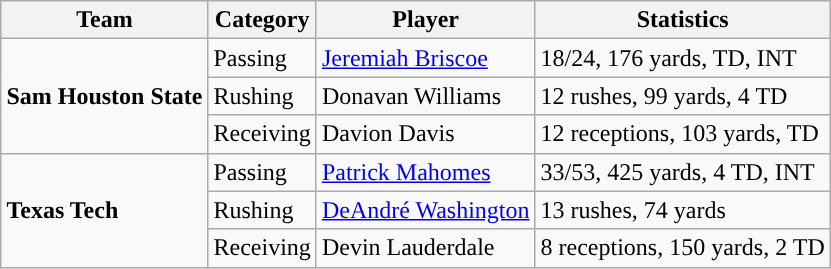<table class="wikitable" style="float: right;">
<tr>
<th>Team</th>
<th>Category</th>
<th>Player</th>
<th>Statistics</th>
</tr>
<tr>
<td rowspan=3><strong>Sam Houston State</strong></td>
<td>Passing</td>
<td><a href='#'>Jeremiah Briscoe</a></td>
<td>18/24, 176 yards, TD, INT</td>
</tr>
<tr>
<td>Rushing</td>
<td>Donavan Williams</td>
<td>12 rushes, 99 yards, 4 TD</td>
</tr>
<tr>
<td>Receiving</td>
<td>Davion Davis</td>
<td>12 receptions, 103 yards, TD</td>
</tr>
<tr>
<td rowspan=3><strong>Texas Tech</strong></td>
<td>Passing</td>
<td><a href='#'>Patrick Mahomes</a></td>
<td>33/53, 425 yards, 4 TD, INT</td>
</tr>
<tr>
<td>Rushing</td>
<td><a href='#'>DeAndré Washington</a></td>
<td>13 rushes, 74 yards</td>
</tr>
<tr>
<td>Receiving</td>
<td>Devin Lauderdale</td>
<td>8 receptions, 150 yards, 2 TD</td>
</tr>
</table>
